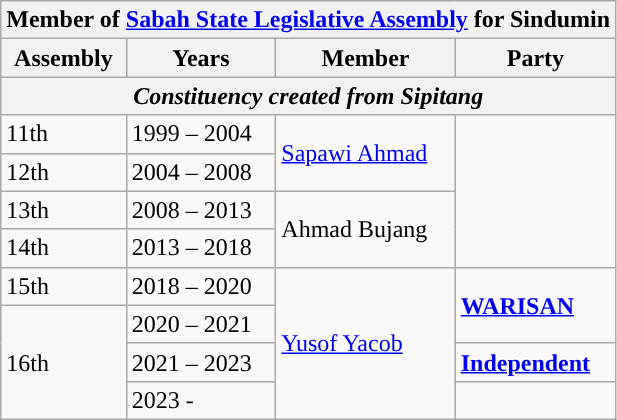<table class="wikitable">
<tr>
<th colspan="4">Member of <a href='#'>Sabah State Legislative Assembly</a> for Sindumin</th>
</tr>
<tr>
<th>Assembly</th>
<th>Years</th>
<th>Member</th>
<th>Party</th>
</tr>
<tr>
<th colspan="4" align="center"><em>Constituency created from Sipitang</em></th>
</tr>
<tr>
<td>11th</td>
<td>1999 – 2004</td>
<td rowspan="2"><a href='#'>Sapawi Ahmad</a></td>
<td rowspan="4"></td>
</tr>
<tr>
<td>12th</td>
<td>2004 – 2008</td>
</tr>
<tr>
<td>13th</td>
<td>2008 – 2013</td>
<td rowspan="2">Ahmad Bujang</td>
</tr>
<tr>
<td>14th</td>
<td>2013 – 2018</td>
</tr>
<tr>
<td>15th</td>
<td>2018 – 2020</td>
<td rowspan="5"><a href='#'>Yusof Yacob</a></td>
<td rowspan="2"><strong><a href='#'>WARISAN</a></strong></td>
</tr>
<tr>
<td rowspan="3">16th</td>
<td>2020 – 2021</td>
</tr>
<tr>
<td>2021 – 2023</td>
<td><strong><a href='#'>Independent</a></strong></td>
</tr>
<tr>
<td>2023 -</td>
<td></td>
</tr>
</table>
